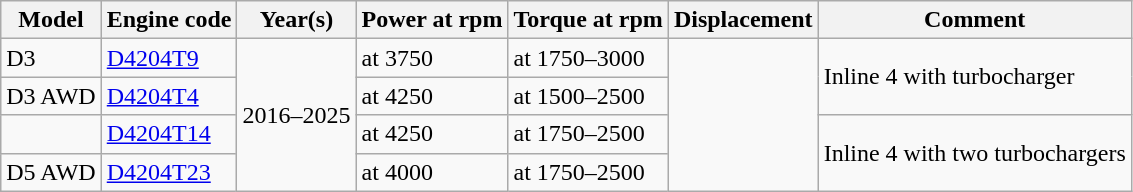<table class="wikitable collapsible sortable">
<tr>
<th>Model</th>
<th>Engine code</th>
<th>Year(s)</th>
<th>Power at rpm</th>
<th>Torque at rpm</th>
<th>Displacement</th>
<th>Comment</th>
</tr>
<tr>
<td>D3</td>
<td><a href='#'>D4204T9</a></td>
<td rowspan="4">2016–2025</td>
<td> at 3750</td>
<td> at 1750–3000</td>
<td rowspan="4"></td>
<td rowspan="2">Inline 4 with turbocharger</td>
</tr>
<tr>
<td>D3 AWD</td>
<td><a href='#'>D4204T4</a></td>
<td> at 4250</td>
<td> at 1500–2500</td>
</tr>
<tr>
<td></td>
<td><a href='#'>D4204T14</a></td>
<td> at 4250</td>
<td> at 1750–2500</td>
<td rowspan="2">Inline 4 with two turbochargers</td>
</tr>
<tr>
<td>D5 AWD</td>
<td><a href='#'>D4204T23</a></td>
<td> at 4000</td>
<td> at 1750–2500</td>
</tr>
</table>
